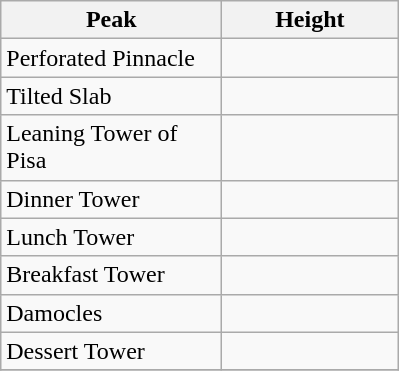<table class="wikitable sortable">
<tr>
<th align=left width=140>Peak</th>
<th width=110>Height</th>
</tr>
<tr>
<td>Perforated Pinnacle</td>
<td></td>
</tr>
<tr>
<td>Tilted Slab</td>
<td></td>
</tr>
<tr>
<td>Leaning Tower of Pisa</td>
<td></td>
</tr>
<tr>
<td>Dinner Tower</td>
<td></td>
</tr>
<tr>
<td>Lunch Tower</td>
<td></td>
</tr>
<tr>
<td>Breakfast Tower</td>
<td></td>
</tr>
<tr>
<td>Damocles</td>
<td></td>
</tr>
<tr>
<td>Dessert Tower</td>
<td></td>
</tr>
<tr>
</tr>
</table>
